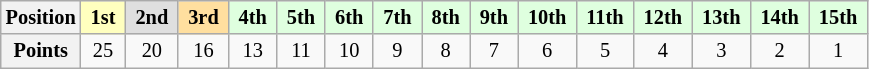<table class="wikitable" style="font-size:85%; text-align:center">
<tr>
<th>Position</th>
<td style="background:#ffffbf;"> <strong>1st</strong> </td>
<td style="background:#dfdfdf;"> <strong>2nd</strong> </td>
<td style="background:#ffdf9f;"> <strong>3rd</strong> </td>
<td style="background:#dfffdf;"> <strong>4th</strong> </td>
<td style="background:#dfffdf;"> <strong>5th</strong> </td>
<td style="background:#dfffdf;"> <strong>6th</strong> </td>
<td style="background:#dfffdf;"> <strong>7th</strong> </td>
<td style="background:#dfffdf;"> <strong>8th</strong> </td>
<td style="background:#dfffdf;"> <strong>9th</strong> </td>
<td style="background:#dfffdf;"> <strong>10th</strong> </td>
<td style="background:#dfffdf;"> <strong>11th</strong> </td>
<td style="background:#dfffdf;"> <strong>12th</strong> </td>
<td style="background:#dfffdf;"> <strong>13th</strong> </td>
<td style="background:#dfffdf;"> <strong>14th</strong> </td>
<td style="background:#dfffdf;"> <strong>15th</strong> </td>
</tr>
<tr>
<th>Points</th>
<td>25</td>
<td>20</td>
<td>16</td>
<td>13</td>
<td>11</td>
<td>10</td>
<td>9</td>
<td>8</td>
<td>7</td>
<td>6</td>
<td>5</td>
<td>4</td>
<td>3</td>
<td>2</td>
<td>1</td>
</tr>
</table>
